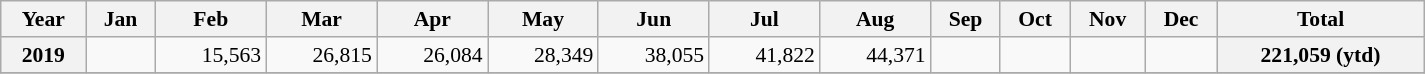<table class=wikitable style="text-align:right; font-size:0.9em; width:950px;">
<tr>
<th>Year</th>
<th>Jan</th>
<th>Feb</th>
<th>Mar</th>
<th>Apr</th>
<th>May</th>
<th>Jun</th>
<th>Jul</th>
<th>Aug</th>
<th>Sep</th>
<th>Oct</th>
<th>Nov</th>
<th>Dec</th>
<th>Total</th>
</tr>
<tr>
<th>2019</th>
<td></td>
<td>15,563</td>
<td>26,815</td>
<td>26,084</td>
<td>28,349</td>
<td>38,055</td>
<td>41,822</td>
<td>44,371</td>
<td></td>
<td></td>
<td></td>
<td></td>
<th>221,059 (ytd)</th>
</tr>
<tr>
</tr>
</table>
